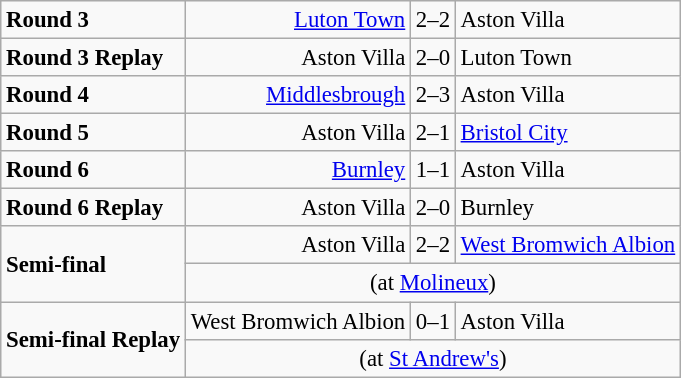<table class="wikitable" style="font-size:95%">
<tr>
<td><strong>Round 3</strong></td>
<td align=right><a href='#'>Luton Town</a></td>
<td>2–2</td>
<td>Aston Villa</td>
</tr>
<tr>
<td><strong>Round 3 Replay</strong></td>
<td align=right>Aston Villa</td>
<td>2–0</td>
<td>Luton Town</td>
</tr>
<tr>
<td><strong>Round 4</strong></td>
<td align=right><a href='#'>Middlesbrough</a></td>
<td>2–3</td>
<td>Aston Villa</td>
</tr>
<tr>
<td><strong>Round 5</strong></td>
<td align=right>Aston Villa</td>
<td>2–1</td>
<td><a href='#'>Bristol City</a></td>
</tr>
<tr>
<td><strong>Round 6</strong></td>
<td align=right><a href='#'>Burnley</a></td>
<td>1–1</td>
<td>Aston Villa</td>
</tr>
<tr>
<td><strong>Round 6 Replay</strong></td>
<td align=right>Aston Villa</td>
<td>2–0</td>
<td>Burnley</td>
</tr>
<tr>
<td rowspan="2"><strong>Semi-final</strong></td>
<td align=right>Aston Villa</td>
<td>2–2</td>
<td><a href='#'>West Bromwich Albion</a></td>
</tr>
<tr>
<td colspan=4 align=center>(at <a href='#'>Molineux</a>)</td>
</tr>
<tr>
<td rowspan="2"><strong>Semi-final Replay</strong></td>
<td align=right>West Bromwich Albion</td>
<td>0–1</td>
<td>Aston Villa</td>
</tr>
<tr>
<td colspan=4 align=center>(at <a href='#'>St Andrew's</a>)</td>
</tr>
</table>
